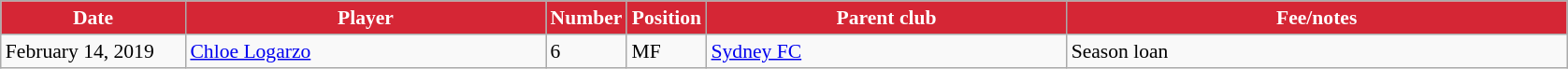<table class="wikitable" style="text-align:left; font-size:90%;">
<tr>
<th style="color:white; background:#D52635; width:125px;">Date</th>
<th style="color:white; background:#D52635; width:250px;">Player</th>
<th style="color:white; background:#D52635; width:50px;">Number</th>
<th style="color:white; background:#D52635; width:50px;">Position</th>
<th style="color:white; background:#D52635; width:250px;">Parent club</th>
<th style="color:white; background:#D52635; width:350px;">Fee/notes</th>
</tr>
<tr>
<td>February 14, 2019</td>
<td> <a href='#'>Chloe Logarzo</a></td>
<td>6</td>
<td>MF</td>
<td> <a href='#'>Sydney FC</a></td>
<td>Season loan</td>
</tr>
</table>
